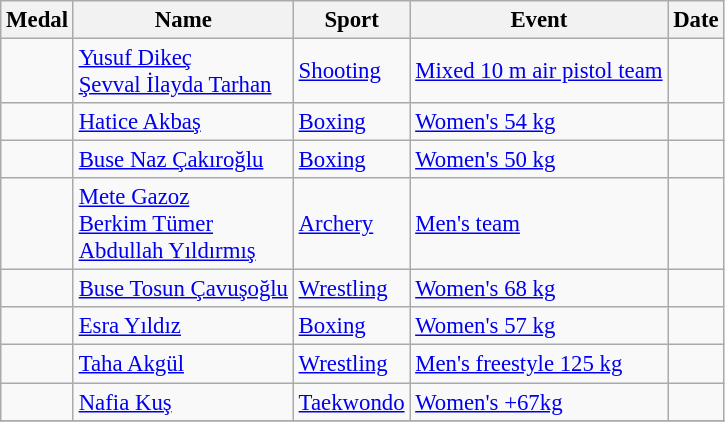<table class="wikitable sortable" style="font-size: 95%;">
<tr>
<th>Medal</th>
<th>Name</th>
<th>Sport</th>
<th>Event</th>
<th>Date</th>
</tr>
<tr>
<td></td>
<td><a href='#'>Yusuf Dikeç</a><br><a href='#'>Şevval İlayda Tarhan</a></td>
<td><a href='#'>Shooting</a></td>
<td><a href='#'>Mixed 10 m air pistol team</a></td>
<td></td>
</tr>
<tr>
<td></td>
<td><a href='#'>Hatice Akbaş</a></td>
<td><a href='#'>Boxing</a></td>
<td><a href='#'>Women's 54 kg</a></td>
<td></td>
</tr>
<tr>
<td></td>
<td><a href='#'>Buse Naz Çakıroğlu</a></td>
<td><a href='#'>Boxing</a></td>
<td><a href='#'>Women's 50 kg</a></td>
<td></td>
</tr>
<tr>
<td></td>
<td><a href='#'>Mete Gazoz</a><br><a href='#'>Berkim Tümer</a><br><a href='#'>Abdullah Yıldırmış</a></td>
<td><a href='#'>Archery</a></td>
<td><a href='#'>Men's team</a></td>
<td></td>
</tr>
<tr>
<td></td>
<td><a href='#'>Buse Tosun Çavuşoğlu</a></td>
<td><a href='#'>Wrestling</a></td>
<td><a href='#'> Women's 68 kg</a></td>
<td></td>
</tr>
<tr>
<td></td>
<td><a href='#'>Esra Yıldız</a></td>
<td><a href='#'>Boxing</a></td>
<td><a href='#'>Women's 57 kg</a></td>
<td></td>
</tr>
<tr>
<td></td>
<td><a href='#'>Taha Akgül</a></td>
<td><a href='#'>Wrestling</a></td>
<td><a href='#'>Men's freestyle 125 kg</a></td>
<td></td>
</tr>
<tr>
<td></td>
<td><a href='#'>Nafia Kuş</a></td>
<td><a href='#'>Taekwondo</a></td>
<td><a href='#'>Women's +67kg</a></td>
<td></td>
</tr>
<tr>
</tr>
</table>
